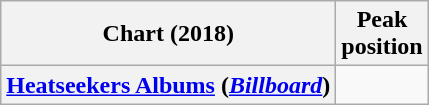<table class="wikitable plainrowheaders">
<tr>
<th>Chart (2018)</th>
<th>Peak<br>position</th>
</tr>
<tr>
<th scope="row"><a href='#'>Heatseekers Albums</a> (<em><a href='#'>Billboard</a></em>)</th>
<td></td>
</tr>
</table>
